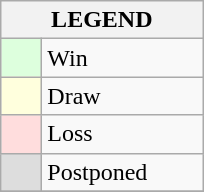<table class="wikitable">
<tr>
<th colspan="2">LEGEND</th>
</tr>
<tr>
<td style="background:#ddffdd;" width=20> </td>
<td width=100>Win</td>
</tr>
<tr>
<td style="background:#ffffdd"  width=20> </td>
<td width=100>Draw</td>
</tr>
<tr>
<td style="background:#ffdddd;" width=20> </td>
<td width=100>Loss</td>
</tr>
<tr>
<td style="background:#ddd;" width=20> </td>
<td width=100>Postponed</td>
</tr>
<tr>
</tr>
</table>
